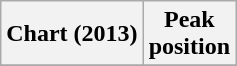<table class="wikitable sortable plainrowheaders" style="text-align:center;">
<tr>
<th>Chart (2013)</th>
<th>Peak<br>position</th>
</tr>
<tr>
</tr>
</table>
